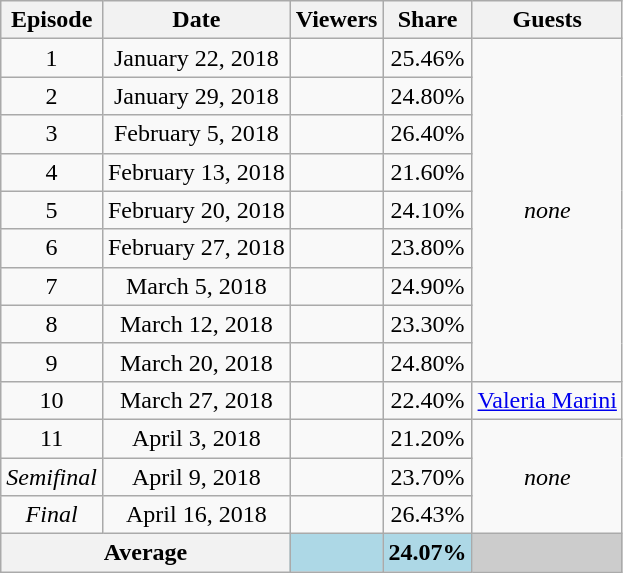<table class="wikitable" style="text-align:center;">
<tr>
<th>Episode</th>
<th>Date</th>
<th>Viewers</th>
<th>Share</th>
<th>Guests</th>
</tr>
<tr>
<td>1</td>
<td>January 22, 2018</td>
<td></td>
<td>25.46%</td>
<td rowspan="9"><em>none</em></td>
</tr>
<tr>
<td>2</td>
<td>January 29, 2018</td>
<td></td>
<td>24.80%</td>
</tr>
<tr>
<td>3</td>
<td>February 5, 2018</td>
<td></td>
<td>26.40%</td>
</tr>
<tr>
<td>4</td>
<td>February 13, 2018</td>
<td></td>
<td>21.60%</td>
</tr>
<tr>
<td>5</td>
<td>February 20, 2018</td>
<td></td>
<td>24.10%</td>
</tr>
<tr>
<td>6</td>
<td>February 27, 2018</td>
<td></td>
<td>23.80%</td>
</tr>
<tr>
<td>7</td>
<td>March 5, 2018</td>
<td></td>
<td>24.90%</td>
</tr>
<tr>
<td>8</td>
<td>March 12, 2018</td>
<td></td>
<td>23.30%</td>
</tr>
<tr>
<td>9</td>
<td>March 20, 2018</td>
<td></td>
<td>24.80%</td>
</tr>
<tr>
<td>10</td>
<td>March 27, 2018</td>
<td></td>
<td>22.40%</td>
<td><a href='#'>Valeria Marini</a></td>
</tr>
<tr>
<td>11</td>
<td>April 3, 2018</td>
<td></td>
<td>21.20%</td>
<td rowspan="3"><em>none</em></td>
</tr>
<tr>
<td><em>Semifinal</em></td>
<td>April 9, 2018</td>
<td></td>
<td>23.70%</td>
</tr>
<tr>
<td><em>Final</em></td>
<td>April 16, 2018</td>
<td></td>
<td>26.43%</td>
</tr>
<tr>
<th colspan="2">Average</th>
<th style="background:lightblue"><strong></strong></th>
<th style="background:lightblue"><strong>24.07%</strong></th>
<th style="background:#CCC"></th>
</tr>
</table>
